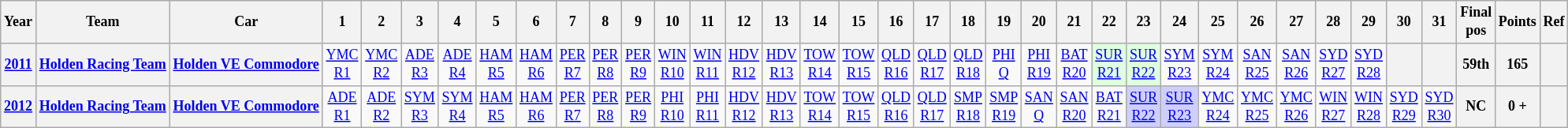<table class="wikitable" style="text-align:center; font-size:75%">
<tr>
<th>Year</th>
<th>Team</th>
<th>Car</th>
<th>1</th>
<th>2</th>
<th>3</th>
<th>4</th>
<th>5</th>
<th>6</th>
<th>7</th>
<th>8</th>
<th>9</th>
<th>10</th>
<th>11</th>
<th>12</th>
<th>13</th>
<th>14</th>
<th>15</th>
<th>16</th>
<th>17</th>
<th>18</th>
<th>19</th>
<th>20</th>
<th>21</th>
<th>22</th>
<th>23</th>
<th>24</th>
<th>25</th>
<th>26</th>
<th>27</th>
<th>28</th>
<th>29</th>
<th>30</th>
<th>31</th>
<th>Final pos</th>
<th>Points</th>
<th>Ref</th>
</tr>
<tr>
<th><a href='#'>2011</a></th>
<th nowrap><a href='#'>Holden Racing Team</a></th>
<th nowrap><a href='#'>Holden VE Commodore</a></th>
<td><a href='#'>YMC <br> R1</a></td>
<td><a href='#'>YMC <br> R2</a></td>
<td><a href='#'>ADE <br> R3</a></td>
<td><a href='#'>ADE <br> R4</a></td>
<td><a href='#'>HAM <br> R5</a></td>
<td><a href='#'>HAM <br> R6</a></td>
<td><a href='#'>PER <br> R7</a></td>
<td><a href='#'>PER <br> R8</a></td>
<td><a href='#'>PER <br> R9</a></td>
<td><a href='#'>WIN <br> R10</a></td>
<td><a href='#'>WIN <br> R11</a></td>
<td><a href='#'>HDV <br> R12</a></td>
<td><a href='#'>HDV <br> R13</a></td>
<td><a href='#'>TOW <br> R14</a></td>
<td><a href='#'>TOW <br> R15</a></td>
<td><a href='#'>QLD <br> R16</a></td>
<td><a href='#'>QLD <br> R17</a></td>
<td><a href='#'>QLD <br> R18</a></td>
<td><a href='#'>PHI <br> Q</a></td>
<td><a href='#'>PHI <br> R19</a></td>
<td><a href='#'>BAT <br> R20</a></td>
<td style="background:#dfffdf;"><a href='#'>SUR <br> R21</a><br></td>
<td style="background:#dfffdf;"><a href='#'>SUR <br> R22</a><br></td>
<td><a href='#'>SYM <br> R23</a></td>
<td><a href='#'>SYM <br> R24</a></td>
<td><a href='#'>SAN <br> R25</a></td>
<td><a href='#'>SAN <br> R26</a></td>
<td><a href='#'>SYD <br> R27</a></td>
<td><a href='#'>SYD <br> R28</a></td>
<th></th>
<th></th>
<th>59th</th>
<th>165</th>
<th></th>
</tr>
<tr>
<th><a href='#'>2012</a></th>
<th nowrap><a href='#'>Holden Racing Team</a></th>
<th nowrap><a href='#'>Holden VE Commodore</a></th>
<td><a href='#'>ADE <br> R1</a></td>
<td><a href='#'>ADE <br> R2</a></td>
<td><a href='#'>SYM <br> R3</a></td>
<td><a href='#'>SYM <br> R4</a></td>
<td><a href='#'>HAM <br> R5</a></td>
<td><a href='#'>HAM <br> R6</a></td>
<td><a href='#'>PER <br> R7</a></td>
<td><a href='#'>PER <br> R8</a></td>
<td><a href='#'>PER <br> R9</a></td>
<td><a href='#'>PHI <br> R10</a></td>
<td><a href='#'>PHI <br> R11</a></td>
<td><a href='#'>HDV <br> R12</a></td>
<td><a href='#'>HDV <br> R13</a></td>
<td><a href='#'>TOW <br> R14</a></td>
<td><a href='#'>TOW <br> R15</a></td>
<td><a href='#'>QLD <br> R16</a></td>
<td><a href='#'>QLD <br> R17</a></td>
<td><a href='#'>SMP <br> R18</a></td>
<td><a href='#'>SMP <br> R19</a></td>
<td><a href='#'>SAN <br> Q</a></td>
<td><a href='#'>SAN <br> R20</a></td>
<td><a href='#'>BAT <br> R21</a></td>
<td style="background:#CFCFFF;"><a href='#'>SUR <br> R22</a><br></td>
<td style="background:#CFCFFF;"><a href='#'>SUR <br> R23</a><br></td>
<td><a href='#'>YMC <br> R24</a></td>
<td><a href='#'>YMC <br> R25</a></td>
<td><a href='#'>YMC <br> R26</a></td>
<td><a href='#'>WIN <br> R27</a></td>
<td><a href='#'>WIN <br> R28</a></td>
<td><a href='#'>SYD <br> R29</a></td>
<td><a href='#'>SYD <br> R30</a></td>
<th>NC</th>
<th>0 +</th>
<th></th>
</tr>
</table>
